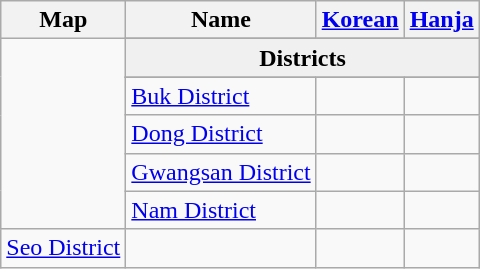<table class="wikitable">
<tr>
<th>Map</th>
<th>Name</th>
<th><a href='#'>Korean</a></th>
<th><a href='#'>Hanja</a></th>
</tr>
<tr>
<td rowspan=7><div><br>

</div></td>
</tr>
<tr --------->
<th colspan="5" style="background-color:#F0F0F0">Districts</th>
</tr>
<tr --------->
</tr>
<tr>
<td><a href='#'>Buk District</a></td>
<td></td>
<td></td>
</tr>
<tr>
<td><a href='#'>Dong District</a></td>
<td></td>
<td></td>
</tr>
<tr>
<td><a href='#'>Gwangsan District</a></td>
<td></td>
<td></td>
</tr>
<tr>
<td><a href='#'>Nam District</a></td>
<td></td>
<td></td>
</tr>
<tr>
<td><a href='#'>Seo District</a></td>
<td></td>
<td></td>
</tr>
</table>
